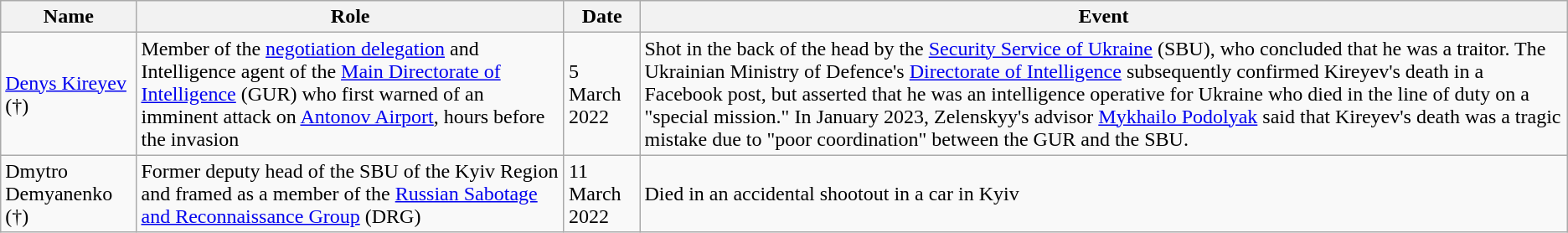<table class="wikitable sortable">
<tr>
<th><strong>Name</strong></th>
<th>Role</th>
<th>Date</th>
<th>Event</th>
</tr>
<tr>
<td><a href='#'>Denys Kireyev</a> (†)</td>
<td>Member of the <a href='#'>negotiation delegation</a> and Intelligence agent of the <a href='#'>Main Directorate of Intelligence</a> (GUR) who first warned of an imminent attack on <a href='#'>Antonov Airport</a>, hours before the invasion</td>
<td>5 March 2022</td>
<td>Shot in the back of the head by the <a href='#'>Security Service of Ukraine</a> (SBU), who concluded that he was a traitor. The Ukrainian Ministry of Defence's <a href='#'>Directorate of Intelligence</a> subsequently confirmed Kireyev's death in a Facebook post, but asserted that he was an intelligence operative for Ukraine who died in the line of duty on a "special mission." In January 2023, Zelenskyy's advisor <a href='#'>Mykhailo Podolyak</a> said that Kireyev's death was a tragic mistake due to "poor coordination" between the GUR and the SBU.</td>
</tr>
<tr>
<td>Dmytro Demyanenko (†)</td>
<td>Former deputy head of the SBU of the Kyiv Region and framed as a member of the <a href='#'>Russian Sabotage and Reconnaissance Group</a> (DRG)</td>
<td>11 March 2022</td>
<td>Died in an accidental shootout in a car in Kyiv</td>
</tr>
</table>
